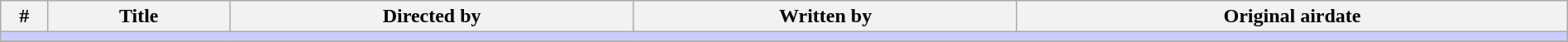<table class="wikitable" width="100%">
<tr>
<th width="3%">#</th>
<th>Title</th>
<th>Directed by</th>
<th>Written by</th>
<th>Original airdate</th>
</tr>
<tr>
<td colspan="6" bgcolor="#CCF"></td>
</tr>
<tr>
</tr>
</table>
